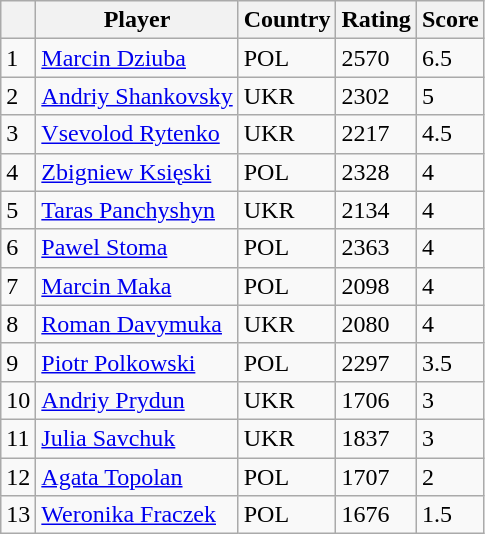<table class="wikitable">
<tr>
<th></th>
<th>Player</th>
<th>Country</th>
<th>Rating</th>
<th>Score</th>
</tr>
<tr>
<td>1</td>
<td><a href='#'>Marcin Dziuba</a></td>
<td>POL</td>
<td>2570</td>
<td>6.5</td>
</tr>
<tr>
<td>2</td>
<td><a href='#'>Andriy Shankovsky</a></td>
<td>UKR</td>
<td>2302</td>
<td>5</td>
</tr>
<tr>
<td>3</td>
<td><a href='#'>Vsevolod Rytenko</a></td>
<td>UKR</td>
<td>2217</td>
<td>4.5</td>
</tr>
<tr>
<td>4</td>
<td><a href='#'>Zbigniew Księski</a></td>
<td>POL</td>
<td>2328</td>
<td>4</td>
</tr>
<tr>
<td>5</td>
<td><a href='#'>Taras Panchyshyn</a></td>
<td>UKR</td>
<td>2134</td>
<td>4</td>
</tr>
<tr>
<td>6</td>
<td><a href='#'>Pawel Stoma</a></td>
<td>POL</td>
<td>2363</td>
<td>4</td>
</tr>
<tr>
<td>7</td>
<td><a href='#'>Marcin Maka</a></td>
<td>POL</td>
<td>2098</td>
<td>4</td>
</tr>
<tr>
<td>8</td>
<td><a href='#'>Roman Davymuka</a></td>
<td>UKR</td>
<td>2080</td>
<td>4</td>
</tr>
<tr>
<td>9</td>
<td><a href='#'>Piotr Polkowski</a></td>
<td>POL</td>
<td>2297</td>
<td>3.5</td>
</tr>
<tr>
<td>10</td>
<td><a href='#'>Andriy Prydun</a></td>
<td>UKR</td>
<td>1706</td>
<td>3</td>
</tr>
<tr>
<td>11</td>
<td><a href='#'>Julia Savchuk</a></td>
<td>UKR</td>
<td>1837</td>
<td>3</td>
</tr>
<tr>
<td>12</td>
<td><a href='#'>Agata Topolan</a></td>
<td>POL</td>
<td>1707</td>
<td>2</td>
</tr>
<tr>
<td>13</td>
<td><a href='#'>Weronika Fraczek</a></td>
<td>POL</td>
<td>1676</td>
<td>1.5</td>
</tr>
</table>
